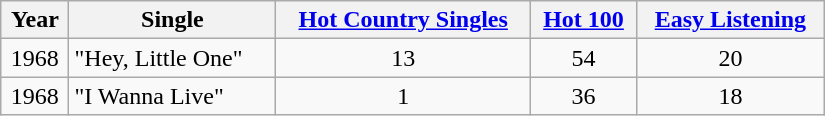<table border=1 cellspacing=0 cellpadding=2 width="550px" class="wikitable">
<tr>
<th>Year</th>
<th>Single</th>
<th><a href='#'>Hot Country Singles</a></th>
<th><a href='#'>Hot 100</a></th>
<th><a href='#'>Easy Listening</a></th>
</tr>
<tr>
<td align="center">1968</td>
<td align="left">"Hey, Little One"</td>
<td align="center">13</td>
<td align="center">54</td>
<td align="center">20</td>
</tr>
<tr>
<td align="center">1968</td>
<td align="left">"I Wanna Live"</td>
<td align="center">1</td>
<td align="center">36</td>
<td align="center">18</td>
</tr>
</table>
